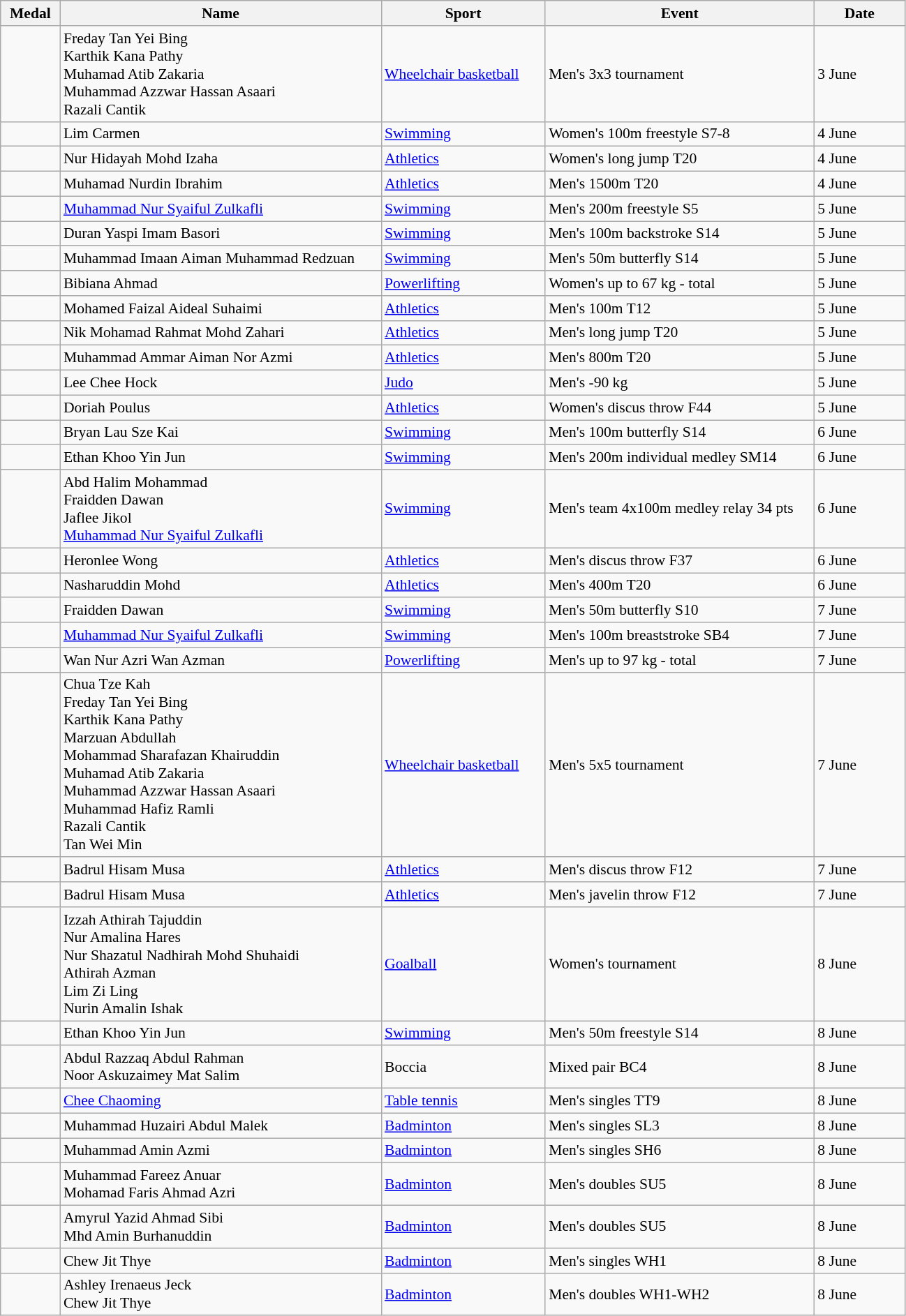<table class="wikitable sortable" style="font-size:90%">
<tr>
<th width="50">Medal</th>
<th width="300">Name</th>
<th width="150">Sport</th>
<th width="250">Event</th>
<th width="80">Date</th>
</tr>
<tr>
<td></td>
<td align=left>Freday Tan Yei Bing<br>Karthik Kana Pathy<br>Muhamad Atib Zakaria<br>Muhammad Azzwar Hassan Asaari<br>Razali Cantik</td>
<td><a href='#'>Wheelchair basketball</a></td>
<td>Men's 3x3 tournament</td>
<td>3 June</td>
</tr>
<tr>
<td></td>
<td align=left>Lim Carmen</td>
<td><a href='#'>Swimming</a></td>
<td>Women's 100m freestyle S7-8</td>
<td>4 June</td>
</tr>
<tr>
<td></td>
<td align=left>Nur Hidayah Mohd Izaha</td>
<td><a href='#'>Athletics</a></td>
<td>Women's long jump T20</td>
<td>4 June</td>
</tr>
<tr>
<td></td>
<td align=left>Muhamad Nurdin Ibrahim</td>
<td><a href='#'>Athletics</a></td>
<td>Men's 1500m T20</td>
<td>4 June</td>
</tr>
<tr>
<td></td>
<td align=left><a href='#'>Muhammad Nur Syaiful Zulkafli</a></td>
<td><a href='#'>Swimming</a></td>
<td>Men's 200m freestyle S5</td>
<td>5 June</td>
</tr>
<tr>
<td></td>
<td align=left>Duran Yaspi Imam Basori</td>
<td><a href='#'>Swimming</a></td>
<td>Men's 100m backstroke S14</td>
<td>5 June</td>
</tr>
<tr>
<td></td>
<td align=left>Muhammad Imaan Aiman Muhammad Redzuan</td>
<td><a href='#'>Swimming</a></td>
<td>Men's 50m butterfly S14</td>
<td>5 June</td>
</tr>
<tr>
<td></td>
<td align=left>Bibiana Ahmad</td>
<td><a href='#'>Powerlifting</a></td>
<td>Women's up to 67 kg - total</td>
<td>5 June</td>
</tr>
<tr>
<td></td>
<td align=left>Mohamed Faizal Aideal Suhaimi</td>
<td><a href='#'>Athletics</a></td>
<td>Men's 100m T12</td>
<td>5 June</td>
</tr>
<tr>
<td></td>
<td align=left>Nik Mohamad Rahmat Mohd Zahari</td>
<td><a href='#'>Athletics</a></td>
<td>Men's long jump T20</td>
<td>5 June</td>
</tr>
<tr>
<td></td>
<td align=left>Muhammad Ammar Aiman Nor Azmi</td>
<td><a href='#'>Athletics</a></td>
<td>Men's 800m T20</td>
<td>5 June</td>
</tr>
<tr>
<td></td>
<td align=left>Lee Chee Hock</td>
<td><a href='#'>Judo</a></td>
<td>Men's -90 kg</td>
<td>5 June</td>
</tr>
<tr>
<td></td>
<td align=left>Doriah Poulus</td>
<td><a href='#'>Athletics</a></td>
<td>Women's discus throw F44</td>
<td>5 June</td>
</tr>
<tr>
<td></td>
<td align=left>Bryan Lau Sze Kai</td>
<td><a href='#'>Swimming</a></td>
<td>Men's 100m butterfly S14</td>
<td>6 June</td>
</tr>
<tr>
<td></td>
<td align=left>Ethan Khoo Yin Jun</td>
<td><a href='#'>Swimming</a></td>
<td>Men's 200m individual medley SM14</td>
<td>6 June</td>
</tr>
<tr>
<td></td>
<td align=left>Abd Halim Mohammad<br>Fraidden Dawan<br>Jaflee Jikol<br><a href='#'>Muhammad Nur Syaiful Zulkafli</a></td>
<td><a href='#'>Swimming</a></td>
<td>Men's team 4x100m medley relay 34 pts</td>
<td>6 June</td>
</tr>
<tr>
<td></td>
<td align=left>Heronlee Wong</td>
<td><a href='#'>Athletics</a></td>
<td>Men's discus throw F37</td>
<td>6 June</td>
</tr>
<tr>
<td></td>
<td align=left>Nasharuddin Mohd</td>
<td><a href='#'>Athletics</a></td>
<td>Men's 400m T20</td>
<td>6 June</td>
</tr>
<tr>
<td></td>
<td align=left>Fraidden Dawan</td>
<td><a href='#'>Swimming</a></td>
<td>Men's 50m butterfly S10</td>
<td>7 June</td>
</tr>
<tr>
<td></td>
<td align=left><a href='#'>Muhammad Nur Syaiful Zulkafli</a></td>
<td><a href='#'>Swimming</a></td>
<td>Men's 100m breaststroke SB4</td>
<td>7 June</td>
</tr>
<tr>
<td></td>
<td align=left>Wan Nur Azri Wan Azman</td>
<td><a href='#'>Powerlifting</a></td>
<td>Men's up to 97 kg - total</td>
<td>7 June</td>
</tr>
<tr>
<td></td>
<td align=left>Chua Tze Kah<br>Freday Tan Yei Bing<br>Karthik Kana Pathy<br>Marzuan Abdullah<br>Mohammad Sharafazan Khairuddin<br>Muhamad Atib Zakaria<br>Muhammad Azzwar Hassan Asaari<br>Muhammad Hafiz Ramli<br>Razali Cantik<br>Tan Wei Min</td>
<td><a href='#'>Wheelchair basketball</a></td>
<td>Men's 5x5 tournament</td>
<td>7 June</td>
</tr>
<tr>
<td></td>
<td align=left>Badrul Hisam Musa</td>
<td><a href='#'>Athletics</a></td>
<td>Men's discus throw F12</td>
<td>7 June</td>
</tr>
<tr>
<td></td>
<td align=left>Badrul Hisam Musa</td>
<td><a href='#'>Athletics</a></td>
<td>Men's javelin throw F12</td>
<td>7 June</td>
</tr>
<tr>
<td></td>
<td align=left>Izzah Athirah Tajuddin<br>Nur Amalina Hares<br>Nur Shazatul Nadhirah Mohd Shuhaidi<br>Athirah Azman<br>Lim Zi Ling<br>Nurin Amalin Ishak</td>
<td><a href='#'>Goalball</a></td>
<td>Women's tournament</td>
<td>8 June</td>
</tr>
<tr>
<td></td>
<td align=left>Ethan Khoo Yin Jun</td>
<td><a href='#'>Swimming</a></td>
<td>Men's 50m freestyle S14</td>
<td>8 June</td>
</tr>
<tr>
<td></td>
<td align=left>Abdul Razzaq Abdul Rahman<br>Noor Askuzaimey Mat Salim</td>
<td>Boccia</td>
<td>Mixed pair BC4</td>
<td>8 June</td>
</tr>
<tr>
<td></td>
<td align=left><a href='#'>Chee Chaoming</a></td>
<td><a href='#'>Table tennis</a></td>
<td>Men's singles TT9</td>
<td>8 June</td>
</tr>
<tr>
<td></td>
<td align=left>Muhammad Huzairi Abdul Malek</td>
<td><a href='#'>Badminton</a></td>
<td>Men's singles SL3</td>
<td>8 June</td>
</tr>
<tr>
<td></td>
<td align=left>Muhammad Amin Azmi</td>
<td><a href='#'>Badminton</a></td>
<td>Men's singles SH6</td>
<td>8 June</td>
</tr>
<tr>
<td></td>
<td align=left>Muhammad Fareez Anuar<br>Mohamad Faris Ahmad Azri</td>
<td><a href='#'>Badminton</a></td>
<td>Men's doubles SU5</td>
<td>8 June</td>
</tr>
<tr>
<td></td>
<td align=left>Amyrul Yazid Ahmad Sibi<br>Mhd Amin Burhanuddin</td>
<td><a href='#'>Badminton</a></td>
<td>Men's doubles SU5</td>
<td>8 June</td>
</tr>
<tr>
<td></td>
<td align=left>Chew Jit Thye</td>
<td><a href='#'>Badminton</a></td>
<td>Men's singles WH1</td>
<td>8 June</td>
</tr>
<tr>
<td></td>
<td align=left>Ashley Irenaeus Jeck<br>Chew Jit Thye</td>
<td><a href='#'>Badminton</a></td>
<td>Men's doubles WH1-WH2</td>
<td>8 June</td>
</tr>
</table>
